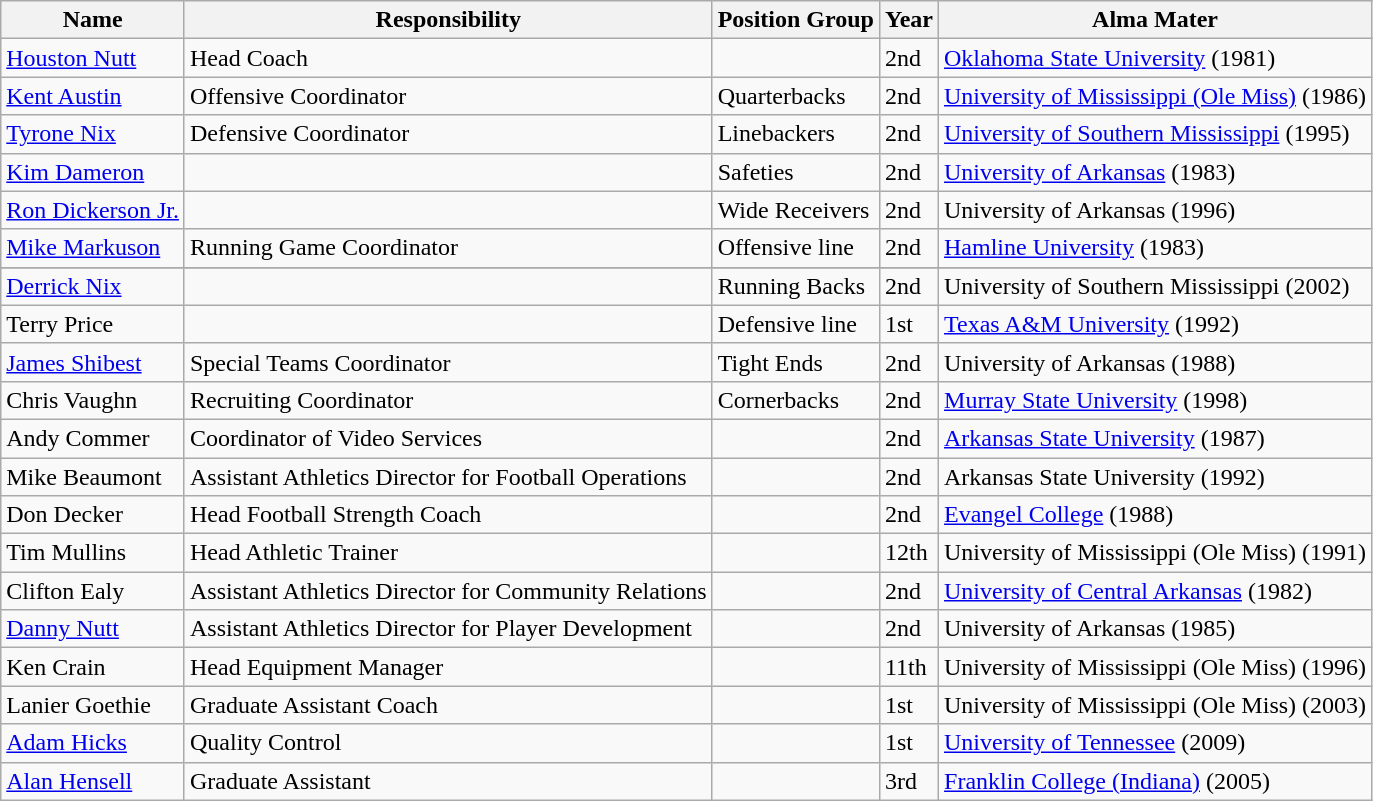<table class="wikitable">
<tr>
<th>Name</th>
<th>Responsibility</th>
<th>Position Group</th>
<th>Year</th>
<th>Alma Mater</th>
</tr>
<tr>
<td><a href='#'>Houston Nutt</a></td>
<td>Head Coach</td>
<td></td>
<td>2nd</td>
<td><a href='#'>Oklahoma State University</a> (1981)</td>
</tr>
<tr>
<td><a href='#'>Kent Austin</a></td>
<td>Offensive Coordinator</td>
<td>Quarterbacks</td>
<td>2nd</td>
<td><a href='#'>University of Mississippi (Ole Miss)</a> (1986)</td>
</tr>
<tr>
<td><a href='#'>Tyrone Nix</a></td>
<td>Defensive Coordinator</td>
<td>Linebackers</td>
<td>2nd</td>
<td><a href='#'>University of Southern Mississippi</a> (1995)</td>
</tr>
<tr>
<td><a href='#'>Kim Dameron</a></td>
<td></td>
<td>Safeties</td>
<td>2nd</td>
<td><a href='#'>University of Arkansas</a> (1983)</td>
</tr>
<tr>
<td><a href='#'>Ron Dickerson Jr.</a></td>
<td></td>
<td>Wide Receivers</td>
<td>2nd</td>
<td>University of Arkansas (1996)</td>
</tr>
<tr>
<td><a href='#'>Mike Markuson</a></td>
<td>Running Game Coordinator</td>
<td>Offensive line</td>
<td>2nd</td>
<td><a href='#'>Hamline University</a> (1983)</td>
</tr>
<tr>
</tr>
<tr>
<td><a href='#'>Derrick Nix</a></td>
<td></td>
<td>Running Backs</td>
<td>2nd</td>
<td>University of Southern Mississippi (2002)</td>
</tr>
<tr>
<td>Terry Price</td>
<td></td>
<td>Defensive line</td>
<td>1st</td>
<td><a href='#'>Texas A&M University</a> (1992)</td>
</tr>
<tr>
<td><a href='#'>James Shibest</a></td>
<td>Special Teams Coordinator</td>
<td>Tight Ends</td>
<td>2nd</td>
<td>University of Arkansas (1988)</td>
</tr>
<tr>
<td>Chris Vaughn</td>
<td>Recruiting Coordinator</td>
<td>Cornerbacks</td>
<td>2nd</td>
<td><a href='#'>Murray State University</a> (1998)</td>
</tr>
<tr>
<td>Andy Commer</td>
<td>Coordinator of Video Services</td>
<td></td>
<td>2nd</td>
<td><a href='#'>Arkansas State University</a> (1987)</td>
</tr>
<tr>
<td>Mike Beaumont</td>
<td>Assistant Athletics Director for Football Operations</td>
<td></td>
<td>2nd</td>
<td>Arkansas State University (1992)</td>
</tr>
<tr>
<td>Don Decker</td>
<td>Head Football Strength Coach</td>
<td></td>
<td>2nd</td>
<td><a href='#'>Evangel College</a> (1988)</td>
</tr>
<tr>
<td>Tim Mullins</td>
<td>Head Athletic Trainer</td>
<td></td>
<td>12th</td>
<td>University of Mississippi (Ole Miss) (1991)</td>
</tr>
<tr>
<td>Clifton Ealy</td>
<td>Assistant Athletics Director for Community Relations</td>
<td></td>
<td>2nd</td>
<td><a href='#'>University of Central Arkansas</a> (1982)</td>
</tr>
<tr>
<td><a href='#'>Danny Nutt</a></td>
<td>Assistant Athletics Director for Player Development</td>
<td></td>
<td>2nd</td>
<td>University of Arkansas (1985)</td>
</tr>
<tr>
<td>Ken Crain</td>
<td>Head Equipment Manager</td>
<td></td>
<td>11th</td>
<td>University of Mississippi (Ole Miss) (1996)</td>
</tr>
<tr>
<td>Lanier Goethie</td>
<td>Graduate Assistant Coach</td>
<td></td>
<td>1st</td>
<td>University of Mississippi (Ole Miss) (2003)</td>
</tr>
<tr>
<td><a href='#'>Adam Hicks</a></td>
<td>Quality Control</td>
<td></td>
<td>1st</td>
<td><a href='#'>University of Tennessee</a> (2009)</td>
</tr>
<tr>
<td><a href='#'>Alan Hensell</a></td>
<td>Graduate Assistant</td>
<td></td>
<td>3rd</td>
<td><a href='#'>Franklin College (Indiana)</a> (2005)</td>
</tr>
</table>
